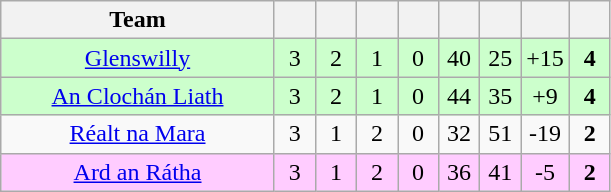<table class="wikitable" style="text-align:center">
<tr>
<th style="width:175px;">Team</th>
<th width="20"></th>
<th width="20"></th>
<th width="20"></th>
<th width="20"></th>
<th width="20"></th>
<th width="20"></th>
<th width="20"></th>
<th width="20"></th>
</tr>
<tr style="background:#cfc;">
<td><a href='#'>Glenswilly</a></td>
<td>3</td>
<td>2</td>
<td>1</td>
<td>0</td>
<td>40</td>
<td>25</td>
<td>+15</td>
<td><strong>4</strong></td>
</tr>
<tr style="background:#cfc;">
<td><a href='#'>An Clochán Liath</a></td>
<td>3</td>
<td>2</td>
<td>1</td>
<td>0</td>
<td>44</td>
<td>35</td>
<td>+9</td>
<td><strong>4</strong></td>
</tr>
<tr>
<td><a href='#'>Réalt na Mara</a></td>
<td>3</td>
<td>1</td>
<td>2</td>
<td>0</td>
<td>32</td>
<td>51</td>
<td>-19</td>
<td><strong>2</strong></td>
</tr>
<tr style="background:#fcf;">
<td><a href='#'>Ard an Rátha</a></td>
<td>3</td>
<td>1</td>
<td>2</td>
<td>0</td>
<td>36</td>
<td>41</td>
<td>-5</td>
<td><strong>2</strong></td>
</tr>
</table>
